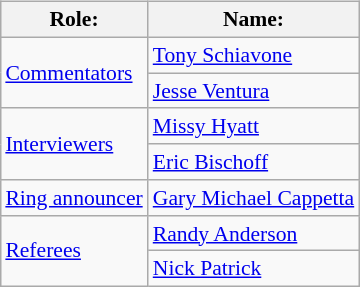<table class=wikitable style="font-size:90%; margin: 0.5em 0 0.5em 1em; float: right; clear: right;">
<tr>
<th>Role:</th>
<th>Name:</th>
</tr>
<tr>
<td rowspan=2><a href='#'>Commentators</a></td>
<td><a href='#'>Tony Schiavone</a></td>
</tr>
<tr>
<td><a href='#'>Jesse Ventura</a></td>
</tr>
<tr>
<td rowspan=2><a href='#'>Interviewers</a></td>
<td><a href='#'>Missy Hyatt</a></td>
</tr>
<tr>
<td><a href='#'>Eric Bischoff</a></td>
</tr>
<tr>
<td><a href='#'>Ring announcer</a></td>
<td><a href='#'>Gary Michael Cappetta</a></td>
</tr>
<tr>
<td rowspan=2><a href='#'>Referees</a></td>
<td><a href='#'>Randy Anderson</a></td>
</tr>
<tr>
<td><a href='#'>Nick Patrick</a></td>
</tr>
</table>
